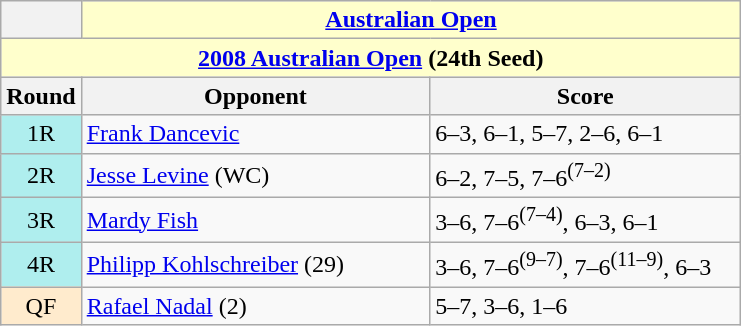<table class="wikitable collapsible collapsed">
<tr>
<th></th>
<th colspan=2 style="background:#ffc;"><a href='#'>Australian Open</a></th>
</tr>
<tr>
<th colspan=3 style="background:#ffc;"><a href='#'>2008 Australian Open</a> (24th Seed)</th>
</tr>
<tr>
<th>Round</th>
<th width=225>Opponent</th>
<th width=200>Score</th>
</tr>
<tr>
<td style="text-align:center; background:#afeeee;">1R</td>
<td> <a href='#'>Frank Dancevic</a></td>
<td>6–3, 6–1, 5–7, 2–6, 6–1</td>
</tr>
<tr>
<td style="text-align:center; background:#afeeee;">2R</td>
<td> <a href='#'>Jesse Levine</a> (WC)</td>
<td>6–2, 7–5, 7–6<sup>(7–2)</sup></td>
</tr>
<tr>
<td style="text-align:center; background:#afeeee;">3R</td>
<td> <a href='#'>Mardy Fish</a></td>
<td>3–6, 7–6<sup>(7–4)</sup>, 6–3, 6–1</td>
</tr>
<tr>
<td style="text-align:center; background:#afeeee;">4R</td>
<td> <a href='#'>Philipp Kohlschreiber</a> (29)</td>
<td>3–6, 7–6<sup>(9–7)</sup>, 7–6<sup>(11–9)</sup>, 6–3</td>
</tr>
<tr>
<td style="text-align:center; background:#ffebcd;">QF</td>
<td> <a href='#'>Rafael Nadal</a> (2)</td>
<td>5–7, 3–6, 1–6</td>
</tr>
</table>
